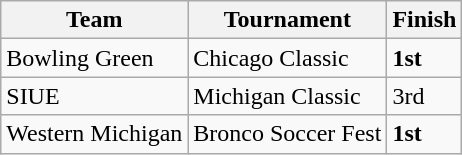<table class="wikitable">
<tr>
<th>Team</th>
<th>Tournament</th>
<th>Finish</th>
</tr>
<tr>
<td>Bowling Green</td>
<td>Chicago Classic</td>
<td><strong>1st</strong></td>
</tr>
<tr>
<td>SIUE</td>
<td>Michigan Classic</td>
<td>3rd</td>
</tr>
<tr>
<td>Western Michigan</td>
<td>Bronco Soccer Fest</td>
<td><strong>1st</strong></td>
</tr>
</table>
